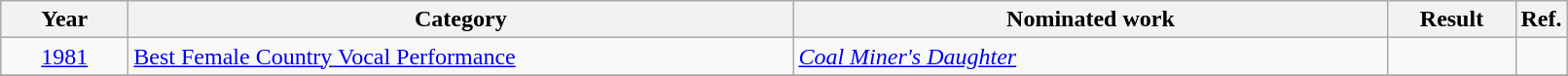<table class=wikitable>
<tr>
<th scope="col" style="width:5em;">Year</th>
<th scope="col" style="width:28em;">Category</th>
<th scope="col" style="width:25em;">Nominated work</th>
<th scope="col" style="width:5em;">Result</th>
<th>Ref.</th>
</tr>
<tr>
<td style="text-align:center;"><a href='#'>1981</a></td>
<td><a href='#'>Best Female Country Vocal Performance</a></td>
<td><em><a href='#'>Coal Miner's Daughter</a></em></td>
<td></td>
<td></td>
</tr>
<tr>
</tr>
</table>
